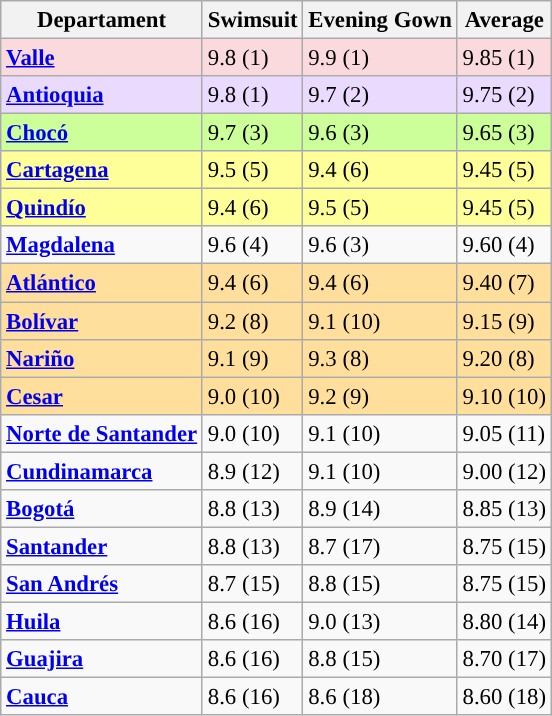<table class="wikitable sortable" style="font-size: 95%;">
<tr>
<th>Departament</th>
<th>Swimsuit</th>
<th>Evening Gown</th>
<th>Average</th>
</tr>
<tr style="background-color:#FADADD">
<td><strong> <a href='#'>Valle</a></strong></td>
<td>9.8 (1)</td>
<td>9.9 (1)</td>
<td>9.85 (1)</td>
</tr>
<tr style="background-color:#eadafd">
<td><strong> <a href='#'>Antioquia</a></strong></td>
<td>9.8 (1)</td>
<td>9.7 (2)</td>
<td>9.75 (2)</td>
</tr>
<tr style="background-color:#ccff99">
<td><strong> <a href='#'>Chocó</a></strong></td>
<td>9.7 (3)</td>
<td>9.6 (3)</td>
<td>9.65 (3)</td>
</tr>
<tr style="background-color:#ffff99">
<td><strong> <a href='#'>Cartagena</a></strong></td>
<td>9.5 (5)</td>
<td>9.4 (6)</td>
<td>9.45 (5)</td>
</tr>
<tr style="background-color:#ffff99">
<td><strong> <a href='#'>Quindío</a></strong></td>
<td>9.4 (6)</td>
<td>9.5 (5)</td>
<td>9.45 (5)</td>
</tr>
<tr -style="background-color:#ffdf9b;">
<td><strong> <a href='#'>Magdalena</a></strong></td>
<td>9.6 (4)</td>
<td>9.6 (3)</td>
<td>9.60 (4)</td>
</tr>
<tr style="background-color:#ffdf9b;">
<td><strong> <a href='#'>Atlántico</a></strong></td>
<td>9.4 (6)</td>
<td>9.4 (6)</td>
<td>9.40 (7)</td>
</tr>
<tr style="background-color:#ffdf9b;">
<td><strong> <a href='#'>Bolívar</a></strong></td>
<td>9.2 (8)</td>
<td>9.1 (10)</td>
<td>9.15 (9)</td>
</tr>
<tr style="background-color:#ffdf9b;">
<td><strong> <a href='#'>Nariño</a></strong></td>
<td>9.1 (9)</td>
<td>9.3 (8)</td>
<td>9.20 (8)</td>
</tr>
<tr style="background-color:#ffdf9b;">
<td><strong> <a href='#'>Cesar</a></strong></td>
<td>9.0 (10)</td>
<td>9.2 (9)</td>
<td>9.10 (10)</td>
</tr>
<tr>
<td><strong> <a href='#'>Norte de Santander</a></strong></td>
<td>9.0 (10)</td>
<td>9.1 (10)</td>
<td>9.05 (11)</td>
</tr>
<tr>
<td><strong> <a href='#'>Cundinamarca</a></strong></td>
<td>8.9 (12)</td>
<td>9.1 (10)</td>
<td>9.00 (12)</td>
</tr>
<tr>
<td><strong> <a href='#'>Bogotá</a></strong></td>
<td>8.8 (13)</td>
<td>8.9 (14)</td>
<td>8.85 (13)</td>
</tr>
<tr>
<td><strong> <a href='#'>Santander</a></strong></td>
<td>8.8 (13)</td>
<td>8.7 (17)</td>
<td>8.75 (15)</td>
</tr>
<tr>
<td><strong> <a href='#'>San Andrés</a></strong></td>
<td>8.7 (15)</td>
<td>8.8 (15)</td>
<td>8.75 (15)</td>
</tr>
<tr>
<td><strong> <a href='#'>Huila</a></strong></td>
<td>8.6 (16)</td>
<td>9.0 (13)</td>
<td>8.80 (14)</td>
</tr>
<tr>
<td><strong> <a href='#'>Guajira</a></strong></td>
<td>8.6 (16)</td>
<td>8.8 (15)</td>
<td>8.70 (17)</td>
</tr>
<tr>
<td><strong> <a href='#'>Cauca</a></strong></td>
<td>8.6 (16)</td>
<td>8.6 (18)</td>
<td>8.60 (18)</td>
</tr>
</table>
